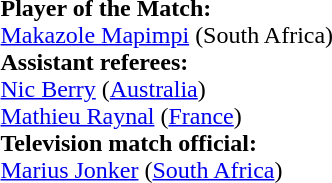<table style="width:100%">
<tr>
<td><br><strong>Player of the Match:</strong>
<br><a href='#'>Makazole Mapimpi</a> (South Africa)<br><strong>Assistant referees:</strong>
<br><a href='#'>Nic Berry</a> (<a href='#'>Australia</a>)
<br><a href='#'>Mathieu Raynal</a> (<a href='#'>France</a>)
<br><strong>Television match official:</strong>
<br><a href='#'>Marius Jonker</a> (<a href='#'>South Africa</a>)</td>
</tr>
</table>
